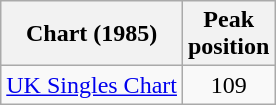<table class="wikitable sortable">
<tr>
<th>Chart (1985)</th>
<th>Peak<br>position</th>
</tr>
<tr>
<td><a href='#'>UK Singles Chart</a></td>
<td style="text-align:center;">109</td>
</tr>
</table>
